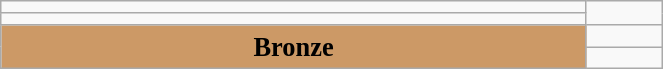<table class="wikitable" style=" text-align:center; font-size:110%;" width="35%">
<tr>
<td></td>
</tr>
<tr>
<td></td>
</tr>
<tr>
<td rowspan="2" bgcolor="#cc9966"><strong>Bronze</strong></td>
<td></td>
</tr>
<tr>
<td></td>
</tr>
</table>
